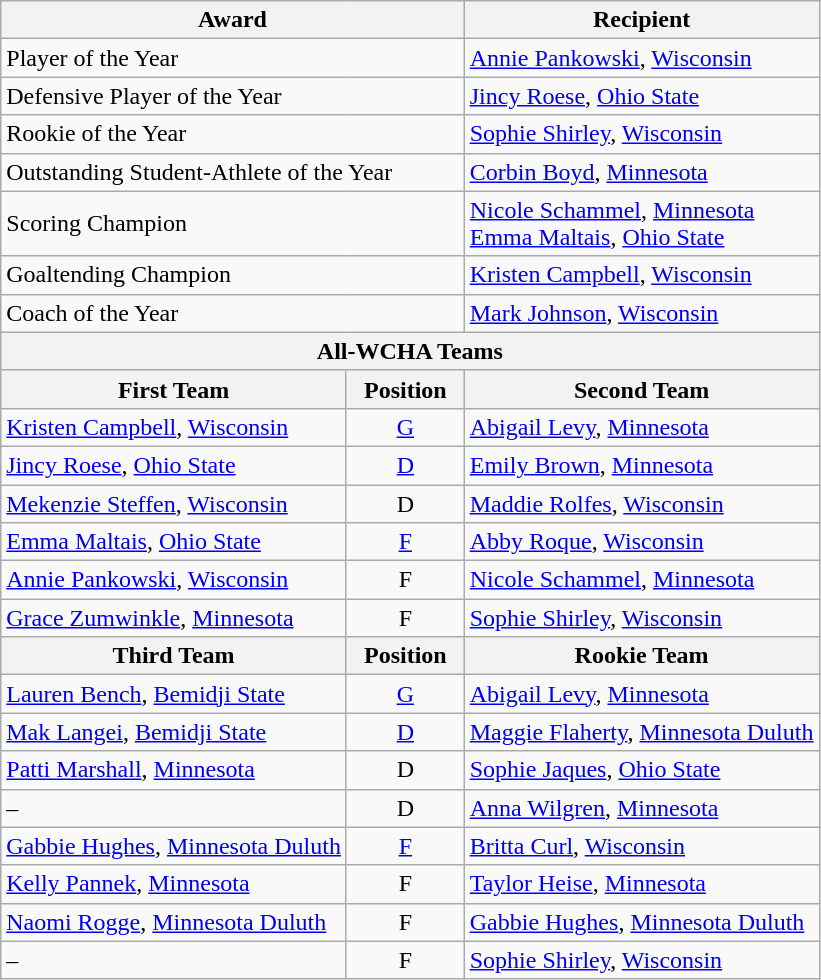<table class="wikitable">
<tr>
<th colspan=2>Award</th>
<th>Recipient</th>
</tr>
<tr>
<td colspan=2>Player of the Year</td>
<td><a href='#'>Annie Pankowski</a>, <a href='#'>Wisconsin</a></td>
</tr>
<tr>
<td colspan=2>Defensive Player of the Year</td>
<td><a href='#'>Jincy Roese</a>, <a href='#'>Ohio State</a></td>
</tr>
<tr>
<td colspan=2>Rookie of the Year</td>
<td><a href='#'>Sophie Shirley</a>, <a href='#'>Wisconsin</a></td>
</tr>
<tr>
<td colspan=2>Outstanding Student-Athlete of the Year</td>
<td><a href='#'>Corbin Boyd</a>, <a href='#'>Minnesota</a></td>
</tr>
<tr>
<td colspan=2>Scoring Champion</td>
<td><a href='#'>Nicole Schammel</a>, <a href='#'>Minnesota</a><br><a href='#'>Emma Maltais</a>, <a href='#'>Ohio State</a></td>
</tr>
<tr>
<td colspan=2>Goaltending Champion</td>
<td><a href='#'>Kristen Campbell</a>, <a href='#'>Wisconsin</a></td>
</tr>
<tr>
<td colspan=2>Coach of the Year</td>
<td><a href='#'>Mark Johnson</a>, <a href='#'>Wisconsin</a></td>
</tr>
<tr>
<th colspan=3>All-WCHA Teams</th>
</tr>
<tr>
<th>First Team</th>
<th>  Position  </th>
<th>Second Team</th>
</tr>
<tr>
<td><a href='#'>Kristen Campbell</a>, <a href='#'>Wisconsin</a></td>
<td align=center><a href='#'>G</a></td>
<td><a href='#'>Abigail Levy</a>, <a href='#'>Minnesota</a></td>
</tr>
<tr>
<td><a href='#'>Jincy Roese</a>, <a href='#'>Ohio State</a></td>
<td align=center><a href='#'>D</a></td>
<td><a href='#'>Emily Brown</a>, <a href='#'>Minnesota</a></td>
</tr>
<tr>
<td><a href='#'>Mekenzie Steffen</a>, <a href='#'>Wisconsin</a></td>
<td align=center>D</td>
<td><a href='#'>Maddie Rolfes</a>, <a href='#'>Wisconsin</a></td>
</tr>
<tr>
<td><a href='#'>Emma Maltais</a>, <a href='#'>Ohio State</a></td>
<td align=center><a href='#'>F</a></td>
<td><a href='#'>Abby Roque</a>, <a href='#'>Wisconsin</a></td>
</tr>
<tr>
<td><a href='#'>Annie Pankowski</a>, <a href='#'>Wisconsin</a></td>
<td align=center>F</td>
<td><a href='#'>Nicole Schammel</a>, <a href='#'>Minnesota</a></td>
</tr>
<tr>
<td><a href='#'>Grace Zumwinkle</a>, <a href='#'>Minnesota</a></td>
<td align=center>F</td>
<td><a href='#'>Sophie Shirley</a>, <a href='#'>Wisconsin</a></td>
</tr>
<tr>
<th>Third Team</th>
<th>  Position  </th>
<th>Rookie Team</th>
</tr>
<tr>
<td><a href='#'>Lauren Bench</a>, <a href='#'>Bemidji State</a></td>
<td align=center><a href='#'>G</a></td>
<td><a href='#'>Abigail Levy</a>, <a href='#'>Minnesota</a></td>
</tr>
<tr>
<td><a href='#'>Mak Langei</a>, <a href='#'>Bemidji State</a></td>
<td align=center><a href='#'>D</a></td>
<td><a href='#'>Maggie Flaherty</a>, <a href='#'>Minnesota Duluth</a></td>
</tr>
<tr>
<td><a href='#'>Patti Marshall</a>, <a href='#'>Minnesota</a></td>
<td align=center>D</td>
<td><a href='#'>Sophie Jaques</a>, <a href='#'>Ohio State</a></td>
</tr>
<tr>
<td>–</td>
<td align=center>D</td>
<td><a href='#'>Anna Wilgren</a>, <a href='#'>Minnesota</a></td>
</tr>
<tr>
<td><a href='#'>Gabbie Hughes</a>, <a href='#'>Minnesota Duluth</a></td>
<td align=center><a href='#'>F</a></td>
<td><a href='#'>Britta Curl</a>, <a href='#'>Wisconsin</a></td>
</tr>
<tr>
<td><a href='#'>Kelly Pannek</a>, <a href='#'>Minnesota</a></td>
<td align=center>F</td>
<td><a href='#'>Taylor Heise</a>, <a href='#'>Minnesota</a></td>
</tr>
<tr>
<td><a href='#'>Naomi Rogge</a>, <a href='#'>Minnesota Duluth</a></td>
<td align=center>F</td>
<td><a href='#'>Gabbie Hughes</a>, <a href='#'>Minnesota Duluth</a></td>
</tr>
<tr>
<td>–</td>
<td align=center>F</td>
<td><a href='#'>Sophie Shirley</a>, <a href='#'>Wisconsin</a></td>
</tr>
</table>
